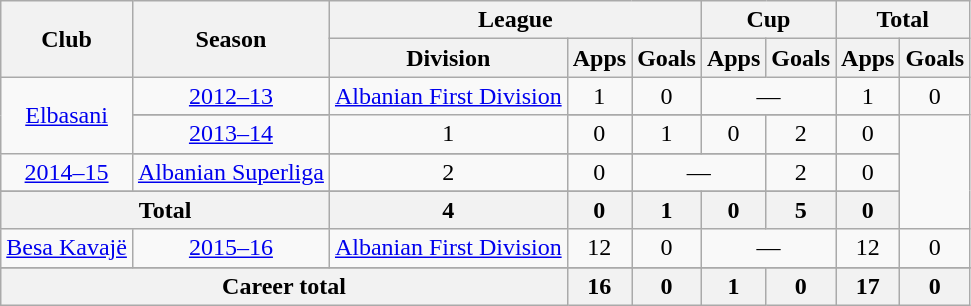<table class="wikitable" style="text-align:center">
<tr>
<th rowspan="2">Club</th>
<th rowspan="2">Season</th>
<th colspan="3">League</th>
<th colspan="2">Cup</th>
<th colspan="2">Total</th>
</tr>
<tr>
<th>Division</th>
<th>Apps</th>
<th>Goals</th>
<th>Apps</th>
<th>Goals</th>
<th>Apps</th>
<th>Goals</th>
</tr>
<tr>
<td rowspan="4" valign="center"><a href='#'>Elbasani</a></td>
<td><a href='#'>2012–13</a></td>
<td rowspan="2"><a href='#'>Albanian First Division</a></td>
<td>1</td>
<td>0</td>
<td colspan="2">—</td>
<td>1</td>
<td>0</td>
</tr>
<tr>
</tr>
<tr>
<td><a href='#'>2013–14</a></td>
<td>1</td>
<td>0</td>
<td>1</td>
<td>0</td>
<td>2</td>
<td>0</td>
</tr>
<tr>
</tr>
<tr>
<td><a href='#'>2014–15</a></td>
<td rowspan="1"><a href='#'>Albanian Superliga</a></td>
<td>2</td>
<td>0</td>
<td colspan="2">—</td>
<td>2</td>
<td>0</td>
</tr>
<tr>
</tr>
<tr>
<th colspan="2" valign="center">Total</th>
<th>4</th>
<th>0</th>
<th>1</th>
<th>0</th>
<th>5</th>
<th>0</th>
</tr>
<tr>
<td rowspan="1" valign="center"><a href='#'>Besa Kavajë</a></td>
<td><a href='#'>2015–16</a></td>
<td rowspan="1"><a href='#'>Albanian First Division</a></td>
<td>12</td>
<td>0</td>
<td colspan="2">—</td>
<td>12</td>
<td>0</td>
</tr>
<tr>
</tr>
<tr>
<th colspan="3">Career total</th>
<th>16</th>
<th>0</th>
<th>1</th>
<th>0</th>
<th>17</th>
<th>0</th>
</tr>
</table>
